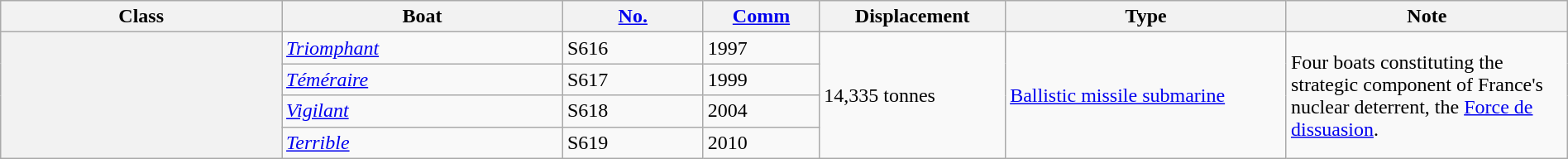<table class="wikitable" style="margin:auto; width:100%;">
<tr>
<th style="text-align:center; width:10%;">Class</th>
<th style="text-align:center; width:10%;">Boat</th>
<th style="text-align:center; width:5%;"><a href='#'>No.</a></th>
<th style="text-align:center; width:4%;"><a href='#'>Comm</a></th>
<th style="text-align:center; width:5%;">Displacement</th>
<th style="text-align:center; width:10%;">Type</th>
<th style="text-align:center; width:10%;">Note</th>
</tr>
<tr>
<th rowspan="4"></th>
<td><a href='#'><em>Triomphant</em></a></td>
<td>S616</td>
<td>1997</td>
<td rowspan="4">14,335 tonnes</td>
<td rowspan="4"><a href='#'>Ballistic missile submarine</a></td>
<td rowspan="4">Four boats constituting the strategic component of France's nuclear deterrent, the <a href='#'>Force de dissuasion</a>.</td>
</tr>
<tr>
<td><a href='#'><em>Téméraire</em></a></td>
<td>S617</td>
<td>1999</td>
</tr>
<tr>
<td><a href='#'><em>Vigilant</em></a></td>
<td>S618</td>
<td>2004</td>
</tr>
<tr>
<td><a href='#'><em>Terrible</em></a></td>
<td>S619</td>
<td>2010</td>
</tr>
</table>
